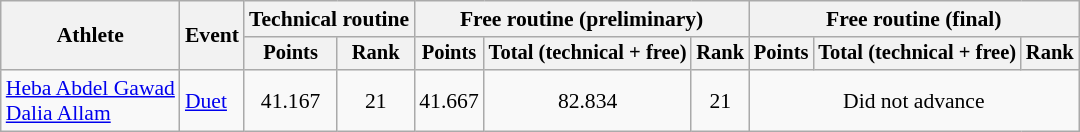<table class="wikitable" style="font-size:90%">
<tr>
<th rowspan="2">Athlete</th>
<th rowspan="2">Event</th>
<th colspan=2>Technical routine</th>
<th colspan=3>Free routine (preliminary)</th>
<th colspan=3>Free routine (final)</th>
</tr>
<tr style="font-size:95%">
<th>Points</th>
<th>Rank</th>
<th>Points</th>
<th>Total (technical + free)</th>
<th>Rank</th>
<th>Points</th>
<th>Total (technical + free)</th>
<th>Rank</th>
</tr>
<tr align=center>
<td align=left><a href='#'>Heba Abdel Gawad</a><br><a href='#'>Dalia Allam</a></td>
<td align=left><a href='#'>Duet</a></td>
<td>41.167</td>
<td>21</td>
<td>41.667</td>
<td>82.834</td>
<td>21</td>
<td colspan=3>Did not advance</td>
</tr>
</table>
